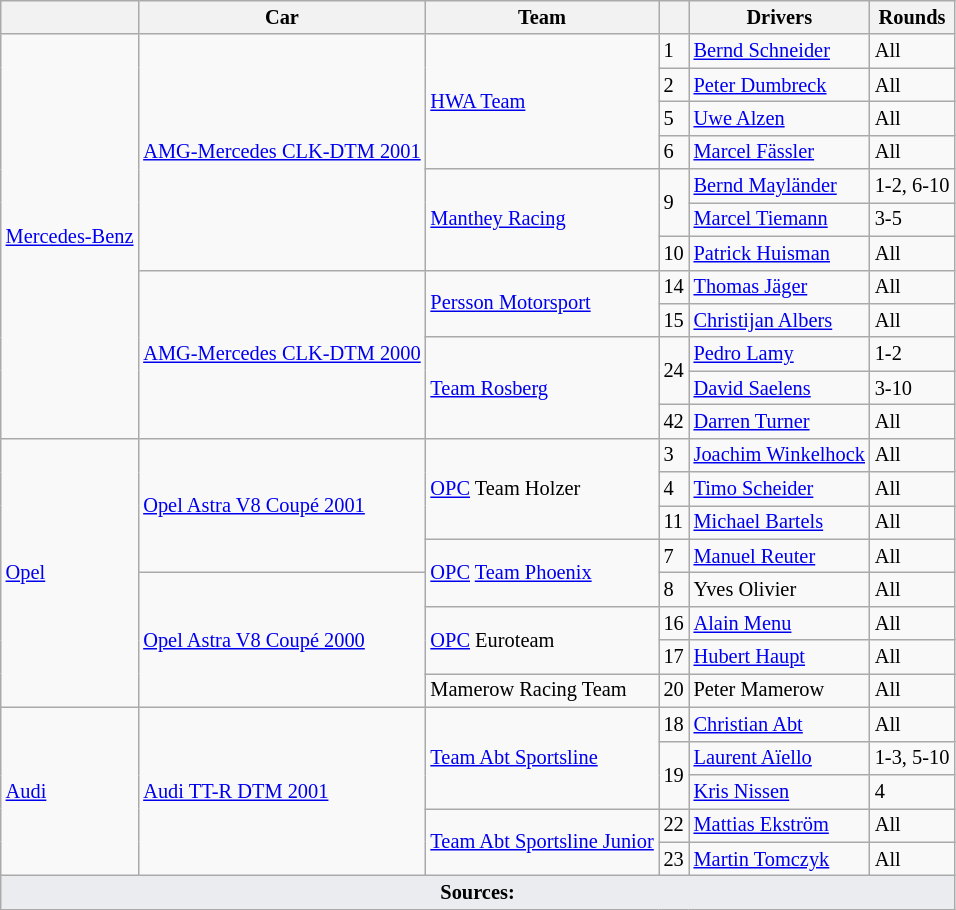<table class="wikitable sortable" style="font-size: 85%">
<tr>
<th></th>
<th>Car</th>
<th>Team</th>
<th></th>
<th>Drivers</th>
<th>Rounds</th>
</tr>
<tr>
<td rowspan="12"><a href='#'>Mercedes-Benz</a></td>
<td rowspan="7"><a href='#'>AMG-Mercedes CLK-DTM 2001</a></td>
<td rowspan="4"> <a href='#'>HWA Team</a></td>
<td>1</td>
<td> <a href='#'>Bernd Schneider</a></td>
<td>All</td>
</tr>
<tr>
<td>2</td>
<td> <a href='#'>Peter Dumbreck</a></td>
<td>All</td>
</tr>
<tr>
<td>5</td>
<td> <a href='#'>Uwe Alzen</a></td>
<td>All</td>
</tr>
<tr>
<td>6</td>
<td> <a href='#'>Marcel Fässler</a></td>
<td>All</td>
</tr>
<tr>
<td rowspan="3"> <a href='#'>Manthey Racing</a></td>
<td rowspan=2>9</td>
<td> <a href='#'>Bernd Mayländer</a></td>
<td>1-2, 6-10</td>
</tr>
<tr>
<td> <a href='#'>Marcel Tiemann</a></td>
<td>3-5</td>
</tr>
<tr>
<td>10</td>
<td> <a href='#'>Patrick Huisman</a></td>
<td>All</td>
</tr>
<tr>
<td rowspan="5"><a href='#'>AMG-Mercedes CLK-DTM 2000</a></td>
<td rowspan="2"> <a href='#'>Persson Motorsport</a></td>
<td>14</td>
<td> <a href='#'>Thomas Jäger</a></td>
<td>All</td>
</tr>
<tr>
<td>15</td>
<td> <a href='#'>Christijan Albers</a></td>
<td>All</td>
</tr>
<tr>
<td rowspan="3"> <a href='#'>Team Rosberg</a></td>
<td rowspan=2>24</td>
<td> <a href='#'>Pedro Lamy</a></td>
<td>1-2</td>
</tr>
<tr>
<td> <a href='#'>David Saelens</a></td>
<td>3-10</td>
</tr>
<tr>
<td>42</td>
<td> <a href='#'>Darren Turner</a></td>
<td>All</td>
</tr>
<tr>
<td rowspan="8"><a href='#'>Opel</a></td>
<td rowspan="4"><a href='#'>Opel Astra V8 Coupé 2001</a></td>
<td rowspan="3"> <a href='#'>OPC</a> Team Holzer</td>
<td>3</td>
<td> <a href='#'>Joachim Winkelhock</a></td>
<td>All</td>
</tr>
<tr>
<td>4</td>
<td> <a href='#'>Timo Scheider</a></td>
<td>All</td>
</tr>
<tr>
<td>11</td>
<td> <a href='#'>Michael Bartels</a></td>
<td>All</td>
</tr>
<tr>
<td rowspan="2"> <a href='#'>OPC</a> <a href='#'>Team Phoenix</a></td>
<td>7</td>
<td> <a href='#'>Manuel Reuter</a></td>
<td>All</td>
</tr>
<tr>
<td rowspan="4"><a href='#'>Opel Astra V8 Coupé 2000</a></td>
<td>8</td>
<td> Yves Olivier</td>
<td>All</td>
</tr>
<tr>
<td rowspan="2"> <a href='#'>OPC</a> Euroteam</td>
<td>16</td>
<td> <a href='#'>Alain Menu</a></td>
<td>All</td>
</tr>
<tr>
<td>17</td>
<td> <a href='#'>Hubert Haupt</a></td>
<td>All</td>
</tr>
<tr>
<td> Mamerow Racing Team</td>
<td>20</td>
<td> Peter Mamerow</td>
<td>All</td>
</tr>
<tr>
<td rowspan="5"><a href='#'>Audi</a></td>
<td rowspan="5"><a href='#'>Audi TT-R DTM 2001</a></td>
<td rowspan="3"> <a href='#'>Team Abt Sportsline</a></td>
<td>18</td>
<td> <a href='#'>Christian Abt</a></td>
<td>All</td>
</tr>
<tr>
<td rowspan=2>19</td>
<td> <a href='#'>Laurent Aïello</a></td>
<td>1-3, 5-10</td>
</tr>
<tr>
<td> <a href='#'>Kris Nissen</a></td>
<td>4</td>
</tr>
<tr>
<td rowspan="2"> <a href='#'>Team Abt Sportsline Junior</a></td>
<td>22</td>
<td> <a href='#'>Mattias Ekström</a></td>
<td>All</td>
</tr>
<tr>
<td>23</td>
<td> <a href='#'>Martin Tomczyk</a></td>
<td>All</td>
</tr>
<tr class="sortbottom">
<td colspan="9" style="background-color:#EAECF0;text-align:center"><strong>Sources:</strong></td>
</tr>
</table>
